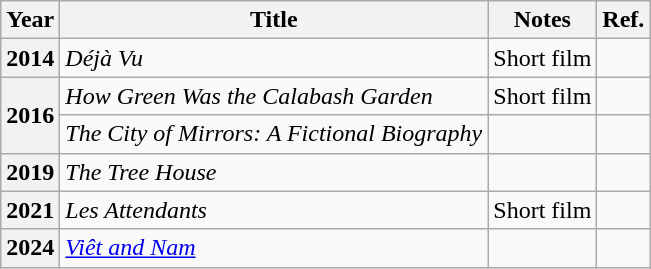<table class="wikitable sortable plainrowheaders">
<tr>
<th scope="col">Year</th>
<th scope="col">Title</th>
<th scope="col">Notes</th>
<th scope="col">Ref.</th>
</tr>
<tr>
<th scope="row">2014</th>
<td><em>Déjà Vu</em></td>
<td>Short film</td>
<td align="center"></td>
</tr>
<tr>
<th scope="row" rowspan="2">2016</th>
<td><em>How Green Was the Calabash Garden</em></td>
<td>Short film</td>
<td align="center"></td>
</tr>
<tr>
<td><em>The City of Mirrors: A Fictional Biography</em></td>
<td></td>
<td align="center"></td>
</tr>
<tr>
<th scope="row">2019</th>
<td><em>The Tree House</em></td>
<td></td>
<td align="center"></td>
</tr>
<tr>
<th scope="row">2021</th>
<td><em>Les Attendants</em></td>
<td>Short film</td>
<td align="center"></td>
</tr>
<tr>
<th scope="row">2024</th>
<td><em><a href='#'>Viêt and Nam</a></em></td>
<td></td>
<td align="center"></td>
</tr>
</table>
